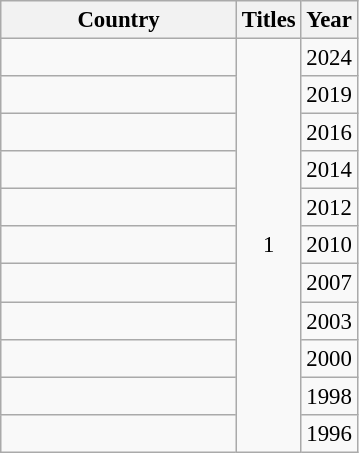<table class="wikitable sortable" style="font-size: 95%;">
<tr>
<th width="150">Country</th>
<th width="30">Titles</th>
<th>Year</th>
</tr>
<tr>
<td align="left"></td>
<td rowspan="11" style="text-align:center;">1</td>
<td>2024</td>
</tr>
<tr>
<td align="left"></td>
<td>2019</td>
</tr>
<tr>
<td align="left"></td>
<td>2016</td>
</tr>
<tr>
<td align="left"></td>
<td>2014</td>
</tr>
<tr>
<td align="left"></td>
<td>2012</td>
</tr>
<tr>
<td align="left"></td>
<td>2010</td>
</tr>
<tr>
<td align="left"></td>
<td>2007</td>
</tr>
<tr>
<td align="left"></td>
<td>2003</td>
</tr>
<tr>
<td align="left"></td>
<td>2000</td>
</tr>
<tr>
<td align="left"></td>
<td>1998</td>
</tr>
<tr>
<td align="left"></td>
<td>1996</td>
</tr>
</table>
